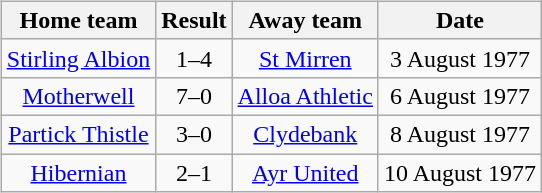<table>
<tr>
<td valign="top"><br><table class="wikitable" style="text-align: center">
<tr>
<th>Home team</th>
<th>Result</th>
<th>Away team</th>
<th>Date</th>
</tr>
<tr>
<td><a href='#'>Stirling Albion</a></td>
<td>1–4</td>
<td><a href='#'>St Mirren</a></td>
<td>3 August 1977</td>
</tr>
<tr>
<td><a href='#'>Motherwell</a></td>
<td>7–0</td>
<td><a href='#'>Alloa Athletic</a></td>
<td>6 August 1977</td>
</tr>
<tr>
<td><a href='#'>Partick Thistle</a></td>
<td>3–0</td>
<td><a href='#'>Clydebank</a></td>
<td>8 August 1977</td>
</tr>
<tr>
<td><a href='#'>Hibernian</a></td>
<td>2–1</td>
<td><a href='#'>Ayr United</a></td>
<td>10 August 1977</td>
</tr>
</table>
</td>
</tr>
</table>
